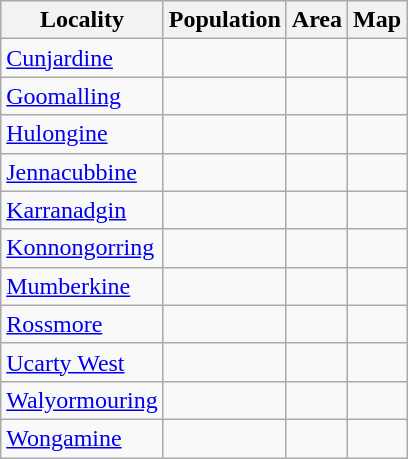<table class="wikitable sortable">
<tr>
<th>Locality</th>
<th data-sort-type=number>Population</th>
<th data-sort-type=number>Area</th>
<th>Map</th>
</tr>
<tr>
<td><a href='#'>Cunjardine</a></td>
<td></td>
<td></td>
<td></td>
</tr>
<tr>
<td><a href='#'>Goomalling</a></td>
<td></td>
<td></td>
<td></td>
</tr>
<tr>
<td><a href='#'>Hulongine</a></td>
<td></td>
<td></td>
<td></td>
</tr>
<tr>
<td><a href='#'>Jennacubbine</a></td>
<td></td>
<td></td>
<td></td>
</tr>
<tr>
<td><a href='#'>Karranadgin</a></td>
<td></td>
<td></td>
<td></td>
</tr>
<tr>
<td><a href='#'>Konnongorring</a></td>
<td></td>
<td></td>
<td></td>
</tr>
<tr>
<td><a href='#'>Mumberkine</a></td>
<td></td>
<td></td>
<td></td>
</tr>
<tr>
<td><a href='#'>Rossmore</a></td>
<td></td>
<td></td>
<td></td>
</tr>
<tr>
<td><a href='#'>Ucarty West</a></td>
<td></td>
<td></td>
<td></td>
</tr>
<tr>
<td><a href='#'>Walyormouring</a></td>
<td></td>
<td></td>
<td></td>
</tr>
<tr>
<td><a href='#'>Wongamine</a></td>
<td></td>
<td></td>
<td></td>
</tr>
</table>
